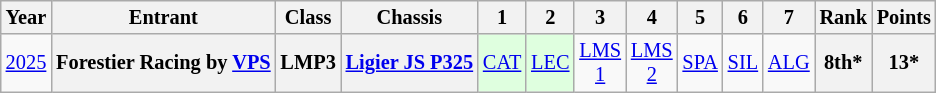<table class="wikitable" style="text-align:center; font-size:85%">
<tr>
<th>Year</th>
<th>Entrant</th>
<th>Class</th>
<th>Chassis</th>
<th>1</th>
<th>2</th>
<th>3</th>
<th>4</th>
<th>5</th>
<th>6</th>
<th>7</th>
<th>Rank</th>
<th>Points</th>
</tr>
<tr>
<td><a href='#'>2025</a></td>
<th nowrap>Forestier Racing by <a href='#'>VPS</a></th>
<th>LMP3</th>
<th nowrap><a href='#'>Ligier JS P325</a></th>
<td style="background:#DFFFDF;"><a href='#'>CAT</a><br></td>
<td style="background:#DFFFDF;"><a href='#'>LEC</a><br></td>
<td><a href='#'>LMS<br>1</a></td>
<td><a href='#'>LMS<br>2</a></td>
<td><a href='#'>SPA</a></td>
<td><a href='#'>SIL</a></td>
<td><a href='#'>ALG</a></td>
<th>8th*</th>
<th>13*</th>
</tr>
</table>
